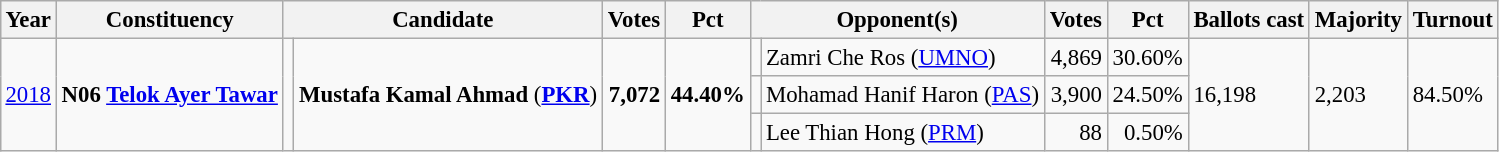<table class="wikitable" style="margin:0.5em ; font-size:95%">
<tr>
<th>Year</th>
<th>Constituency</th>
<th colspan=2>Candidate</th>
<th>Votes</th>
<th>Pct</th>
<th colspan=2>Opponent(s)</th>
<th>Votes</th>
<th>Pct</th>
<th>Ballots cast</th>
<th>Majority</th>
<th>Turnout</th>
</tr>
<tr>
<td rowspan=3><a href='#'>2018</a></td>
<td rowspan=3><strong>N06 <a href='#'>Telok Ayer Tawar</a></strong></td>
<td rowspan=3 ></td>
<td rowspan=3><strong>Mustafa Kamal Ahmad</strong> (<a href='#'><strong>PKR</strong></a>)</td>
<td rowspan=3 align=right><strong>7,072</strong></td>
<td rowspan=3><strong>44.40%</strong></td>
<td></td>
<td>Zamri Che Ros (<a href='#'>UMNO</a>)</td>
<td align=right>4,869</td>
<td>30.60%</td>
<td rowspan=3>16,198</td>
<td rowspan=3>2,203</td>
<td rowspan=3>84.50%</td>
</tr>
<tr>
<td></td>
<td>Mohamad Hanif Haron (<a href='#'>PAS</a>)</td>
<td align=right>3,900</td>
<td>24.50%</td>
</tr>
<tr>
<td bgcolor=></td>
<td>Lee Thian Hong (<a href='#'>PRM</a>)</td>
<td align=right>88</td>
<td align=right>0.50%</td>
</tr>
</table>
